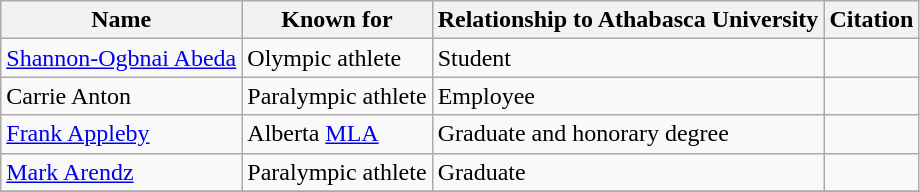<table class="wikitable">
<tr>
<th>Name</th>
<th>Known for</th>
<th>Relationship to Athabasca University</th>
<th>Citation</th>
</tr>
<tr>
<td><a href='#'>Shannon-Ogbnai Abeda</a></td>
<td>Olympic athlete</td>
<td>Student</td>
<td></td>
</tr>
<tr>
<td>Carrie Anton</td>
<td>Paralympic athlete</td>
<td>Employee</td>
<td></td>
</tr>
<tr>
<td><a href='#'>Frank Appleby</a></td>
<td>Alberta <a href='#'>MLA</a></td>
<td>Graduate and honorary degree</td>
<td></td>
</tr>
<tr>
<td><a href='#'>Mark Arendz</a></td>
<td>Paralympic athlete</td>
<td>Graduate</td>
<td></td>
</tr>
<tr>
</tr>
</table>
